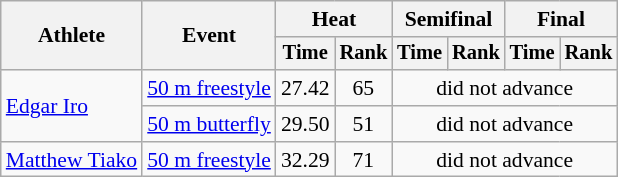<table class=wikitable style=font-size:90%>
<tr>
<th rowspan=2>Athlete</th>
<th rowspan=2>Event</th>
<th colspan=2>Heat</th>
<th colspan=2>Semifinal</th>
<th colspan=2>Final</th>
</tr>
<tr style=font-size:95%>
<th>Time</th>
<th>Rank</th>
<th>Time</th>
<th>Rank</th>
<th>Time</th>
<th>Rank</th>
</tr>
<tr align=center>
<td align=left rowspan=2><a href='#'>Edgar Iro</a></td>
<td align=left rowspan="1"><a href='#'>50 m freestyle</a></td>
<td>27.42</td>
<td>65</td>
<td colspan=4>did not advance</td>
</tr>
<tr align=center>
<td align=left rowspan="1"><a href='#'>50 m butterfly</a></td>
<td>29.50</td>
<td>51</td>
<td colspan=4>did not advance</td>
</tr>
<tr align=center>
<td align=left><a href='#'>Matthew Tiako</a></td>
<td align=left rowspan="1"><a href='#'>50 m freestyle</a></td>
<td>32.29</td>
<td>71</td>
<td colspan=4>did not advance</td>
</tr>
</table>
